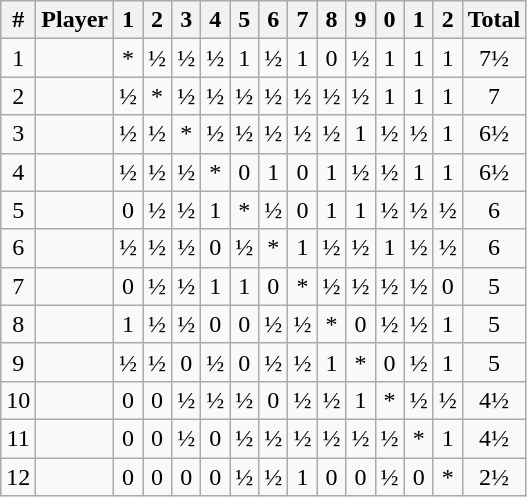<table class="wikitable" style="text-align: center; margin: 0em 4em">
<tr>
<th>#</th>
<th>Player</th>
<th>1</th>
<th>2</th>
<th>3</th>
<th>4</th>
<th>5</th>
<th>6</th>
<th>7</th>
<th>8</th>
<th>9</th>
<th>0</th>
<th>1</th>
<th>2</th>
<th>Total</th>
</tr>
<tr>
<td>1</td>
<td align=left></td>
<td>*</td>
<td>½</td>
<td>½</td>
<td>½</td>
<td>1</td>
<td>½</td>
<td>1</td>
<td>0</td>
<td>½</td>
<td>1</td>
<td>1</td>
<td>1</td>
<td>7½</td>
</tr>
<tr>
<td>2</td>
<td align=left></td>
<td>½</td>
<td>*</td>
<td>½</td>
<td>½</td>
<td>½</td>
<td>½</td>
<td>½</td>
<td>½</td>
<td>½</td>
<td>1</td>
<td>1</td>
<td>1</td>
<td>7</td>
</tr>
<tr>
<td>3</td>
<td align=left></td>
<td>½</td>
<td>½</td>
<td>*</td>
<td>½</td>
<td>½</td>
<td>½</td>
<td>½</td>
<td>½</td>
<td>1</td>
<td>½</td>
<td>½</td>
<td>1</td>
<td>6½</td>
</tr>
<tr>
<td>4</td>
<td align=left></td>
<td>½</td>
<td>½</td>
<td>½</td>
<td>*</td>
<td>0</td>
<td>1</td>
<td>0</td>
<td>1</td>
<td>½</td>
<td>½</td>
<td>1</td>
<td>1</td>
<td>6½</td>
</tr>
<tr>
<td>5</td>
<td align=left></td>
<td>0</td>
<td>½</td>
<td>½</td>
<td>1</td>
<td>*</td>
<td>½</td>
<td>0</td>
<td>1</td>
<td>1</td>
<td>½</td>
<td>½</td>
<td>½</td>
<td>6</td>
</tr>
<tr>
<td>6</td>
<td align=left></td>
<td>½</td>
<td>½</td>
<td>½</td>
<td>0</td>
<td>½</td>
<td>*</td>
<td>1</td>
<td>½</td>
<td>½</td>
<td>1</td>
<td>½</td>
<td>½</td>
<td>6</td>
</tr>
<tr>
<td>7</td>
<td align=left></td>
<td>0</td>
<td>½</td>
<td>½</td>
<td>1</td>
<td>1</td>
<td>0</td>
<td>*</td>
<td>½</td>
<td>½</td>
<td>½</td>
<td>½</td>
<td>0</td>
<td>5</td>
</tr>
<tr>
<td>8</td>
<td align=left></td>
<td>1</td>
<td>½</td>
<td>½</td>
<td>0</td>
<td>0</td>
<td>½</td>
<td>½</td>
<td>*</td>
<td>0</td>
<td>½</td>
<td>½</td>
<td>1</td>
<td>5</td>
</tr>
<tr>
<td>9</td>
<td align=left></td>
<td>½</td>
<td>½</td>
<td>0</td>
<td>½</td>
<td>0</td>
<td>½</td>
<td>½</td>
<td>1</td>
<td>*</td>
<td>0</td>
<td>½</td>
<td>1</td>
<td>5</td>
</tr>
<tr>
<td>10</td>
<td align=left></td>
<td>0</td>
<td>0</td>
<td>½</td>
<td>½</td>
<td>½</td>
<td>0</td>
<td>½</td>
<td>½</td>
<td>1</td>
<td>*</td>
<td>½</td>
<td>½</td>
<td>4½</td>
</tr>
<tr>
<td>11</td>
<td align=left></td>
<td>0</td>
<td>0</td>
<td>½</td>
<td>0</td>
<td>½</td>
<td>½</td>
<td>½</td>
<td>½</td>
<td>½</td>
<td>½</td>
<td>*</td>
<td>1</td>
<td>4½</td>
</tr>
<tr>
<td>12</td>
<td align=left></td>
<td>0</td>
<td>0</td>
<td>0</td>
<td>0</td>
<td>½</td>
<td>½</td>
<td>1</td>
<td>0</td>
<td>0</td>
<td>½</td>
<td>0</td>
<td>*</td>
<td>2½</td>
</tr>
</table>
